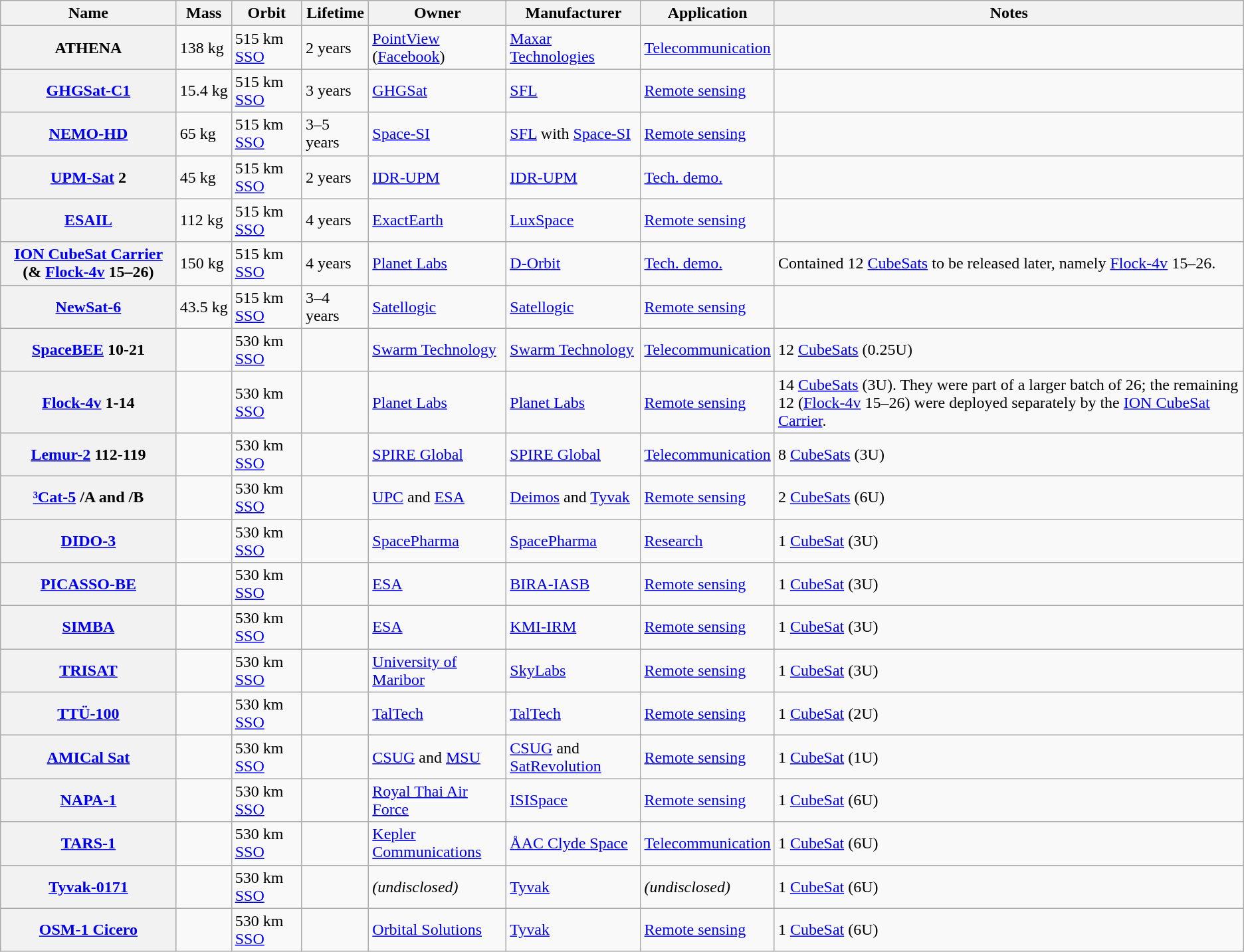<table class="wikitable sortable plainrowheaders">
<tr>
<th scope="col">Name</th>
<th scope="col">Mass</th>
<th scope="col">Orbit</th>
<th scope="col">Lifetime</th>
<th scope="col">Owner</th>
<th scope="col">Manufacturer</th>
<th scope="col">Application</th>
<th scope="col" class="unsortable">Notes</th>
</tr>
<tr>
<th scope="row">ATHENA</th>
<td>138 kg</td>
<td>515 km <a href='#'>SSO</a></td>
<td>2 years</td>
<td><a href='#'>PointView</a> (<a href='#'>Facebook</a>)</td>
<td><a href='#'>Maxar Technologies</a></td>
<td><a href='#'>Telecommunication</a></td>
<td></td>
</tr>
<tr>
<th scope="row"><a href='#'>GHGSat-C1</a></th>
<td>15.4 kg</td>
<td>515 km <a href='#'>SSO</a></td>
<td>3 years</td>
<td><a href='#'>GHGSat</a></td>
<td><a href='#'>SFL</a></td>
<td><a href='#'>Remote sensing</a></td>
<td></td>
</tr>
<tr>
<th scope="row"><a href='#'>NEMO-HD</a></th>
<td>65 kg</td>
<td>515 km <a href='#'>SSO</a></td>
<td>3–5 years</td>
<td><a href='#'>Space-SI</a></td>
<td><a href='#'>SFL</a> with <a href='#'>Space-SI</a></td>
<td><a href='#'>Remote sensing</a></td>
<td></td>
</tr>
<tr>
<th scope="row"><a href='#'>UPM-Sat</a> 2</th>
<td>45 kg</td>
<td>515 km <a href='#'>SSO</a></td>
<td>2 years</td>
<td><a href='#'>IDR-UPM</a></td>
<td><a href='#'>IDR-UPM</a></td>
<td><a href='#'>Tech. demo.</a></td>
<td></td>
</tr>
<tr>
<th scope="row"><a href='#'>ESAIL</a></th>
<td>112 kg</td>
<td>515 km <a href='#'>SSO</a></td>
<td>4 years</td>
<td><a href='#'>ExactEarth</a></td>
<td><a href='#'>LuxSpace</a></td>
<td><a href='#'>Remote sensing</a></td>
<td></td>
</tr>
<tr>
<th scope="row"><a href='#'>ION CubeSat Carrier</a> (& <a href='#'>Flock-4v</a> 15–26)</th>
<td>150 kg</td>
<td>515 km <a href='#'>SSO</a></td>
<td>4 years</td>
<td><a href='#'>Planet Labs</a></td>
<td><a href='#'>D-Orbit</a></td>
<td><a href='#'>Tech. demo.</a></td>
<td>Contained 12 <a href='#'>CubeSats</a> to be released later, namely <a href='#'>Flock-4v</a> 15–26.</td>
</tr>
<tr>
<th scope="row"><a href='#'>NewSat-6</a></th>
<td>43.5 kg</td>
<td>515 km <a href='#'>SSO</a></td>
<td>3–4 years</td>
<td><a href='#'>Satellogic</a></td>
<td><a href='#'>Satellogic</a></td>
<td><a href='#'>Remote sensing</a></td>
<td></td>
</tr>
<tr>
<th scope="row"><a href='#'>SpaceBEE</a> 10-21</th>
<td></td>
<td>530 km <a href='#'>SSO</a></td>
<td></td>
<td><a href='#'>Swarm Technology</a></td>
<td><a href='#'>Swarm Technology</a></td>
<td><a href='#'>Telecommunication</a></td>
<td>12 <a href='#'>CubeSats</a> (0.25U)</td>
</tr>
<tr>
<th scope="row"><a href='#'>Flock-4v</a> 1-14</th>
<td></td>
<td>530 km <a href='#'>SSO</a></td>
<td></td>
<td><a href='#'>Planet Labs</a></td>
<td><a href='#'>Planet Labs</a></td>
<td><a href='#'>Remote sensing</a></td>
<td>14 <a href='#'>CubeSats</a> (3U). They were part of a larger batch of 26; the remaining 12 (<a href='#'>Flock-4v</a> 15–26) were deployed separately by the <a href='#'>ION CubeSat Carrier</a>.</td>
</tr>
<tr>
<th scope="row"><a href='#'>Lemur-2</a> 112-119</th>
<td></td>
<td>530 km <a href='#'>SSO</a></td>
<td></td>
<td><a href='#'>SPIRE Global</a></td>
<td><a href='#'>SPIRE Global</a></td>
<td><a href='#'>Telecommunication</a></td>
<td>8 <a href='#'>CubeSats</a> (3U)</td>
</tr>
<tr>
<th scope="row"><a href='#'>³Cat-5</a> /A and /B</th>
<td></td>
<td>530 km <a href='#'>SSO</a></td>
<td></td>
<td><a href='#'>UPC</a> and <a href='#'>ESA</a></td>
<td><a href='#'>Deimos</a> and <a href='#'>Tyvak</a></td>
<td><a href='#'>Remote sensing</a></td>
<td>2 <a href='#'>CubeSats</a> (6U)</td>
</tr>
<tr>
<th scope="row"><a href='#'>DIDO-3</a></th>
<td></td>
<td>530 km <a href='#'>SSO</a></td>
<td></td>
<td><a href='#'>SpacePharma</a></td>
<td><a href='#'>SpacePharma</a></td>
<td><a href='#'>Research</a></td>
<td>1 <a href='#'>CubeSat</a> (3U)</td>
</tr>
<tr>
<th scope="row"><a href='#'>PICASSO-BE</a></th>
<td></td>
<td>530 km <a href='#'>SSO</a></td>
<td></td>
<td><a href='#'>ESA</a></td>
<td><a href='#'>BIRA-IASB</a></td>
<td><a href='#'>Remote sensing</a></td>
<td>1 <a href='#'>CubeSat</a> (3U)</td>
</tr>
<tr>
<th scope="row"><a href='#'>SIMBA</a></th>
<td></td>
<td>530 km <a href='#'>SSO</a></td>
<td></td>
<td><a href='#'>ESA</a></td>
<td><a href='#'>KMI-IRM</a></td>
<td><a href='#'>Remote sensing</a></td>
<td>1 <a href='#'>CubeSat</a> (3U)</td>
</tr>
<tr>
<th scope="row"><a href='#'>TRISAT</a></th>
<td></td>
<td>530 km <a href='#'>SSO</a></td>
<td></td>
<td><a href='#'>University of Maribor</a></td>
<td><a href='#'>SkyLabs</a></td>
<td><a href='#'>Remote sensing</a></td>
<td>1 <a href='#'>CubeSat</a> (3U)</td>
</tr>
<tr>
<th scope="row"><a href='#'>TTÜ-100</a></th>
<td></td>
<td>530 km <a href='#'>SSO</a></td>
<td></td>
<td><a href='#'>TalTech</a></td>
<td><a href='#'>TalTech</a></td>
<td><a href='#'>Remote sensing</a></td>
<td>1 <a href='#'>CubeSat</a> (2U)</td>
</tr>
<tr>
<th scope="row"><a href='#'>AMICal Sat</a></th>
<td></td>
<td>530 km <a href='#'>SSO</a></td>
<td></td>
<td><a href='#'>CSUG</a> and <a href='#'>MSU</a></td>
<td><a href='#'>CSUG</a> and <a href='#'>SatRevolution</a></td>
<td><a href='#'>Remote sensing</a></td>
<td>1 <a href='#'>CubeSat</a> (1U)</td>
</tr>
<tr>
<th scope="row"><a href='#'>NAPA-1</a></th>
<td></td>
<td>530 km <a href='#'>SSO</a></td>
<td></td>
<td><a href='#'>Royal Thai Air Force</a></td>
<td><a href='#'>ISISpace</a></td>
<td><a href='#'>Remote sensing</a></td>
<td>1 <a href='#'>CubeSat</a> (6U)</td>
</tr>
<tr>
<th scope="row"><a href='#'>TARS-1</a></th>
<td></td>
<td>530 km <a href='#'>SSO</a></td>
<td></td>
<td><a href='#'>Kepler Communications</a></td>
<td><a href='#'>ÅAC Clyde Space</a></td>
<td><a href='#'>Telecommunication</a></td>
<td>1 <a href='#'>CubeSat</a> (6U)</td>
</tr>
<tr>
<th scope="row"><a href='#'>Tyvak-0171</a></th>
<td></td>
<td>530 km <a href='#'>SSO</a></td>
<td></td>
<td><em>(undisclosed)</em></td>
<td><a href='#'>Tyvak</a></td>
<td><em>(undisclosed)</em></td>
<td>1 <a href='#'>CubeSat</a> (6U)</td>
</tr>
<tr>
<th scope="row"><a href='#'>OSM-1 Cicero</a></th>
<td></td>
<td>530 km <a href='#'>SSO</a></td>
<td></td>
<td><a href='#'>Orbital Solutions</a></td>
<td><a href='#'>Tyvak</a></td>
<td><a href='#'>Remote sensing</a></td>
<td>1 <a href='#'>CubeSat</a> (6U)</td>
</tr>
</table>
